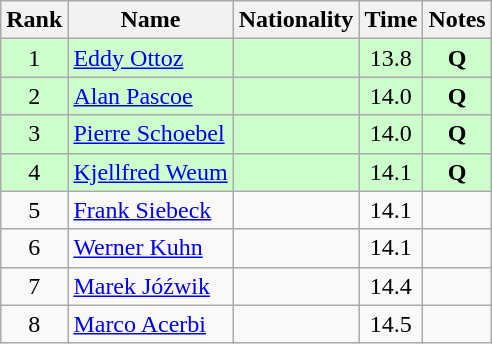<table class="wikitable sortable" style="text-align:center">
<tr>
<th>Rank</th>
<th>Name</th>
<th>Nationality</th>
<th>Time</th>
<th>Notes</th>
</tr>
<tr bgcolor=ccffcc>
<td>1</td>
<td align=left><a href='#'>Eddy Ottoz</a></td>
<td align=left></td>
<td>13.8</td>
<td><strong>Q</strong></td>
</tr>
<tr bgcolor=ccffcc>
<td>2</td>
<td align=left><a href='#'>Alan Pascoe</a></td>
<td align=left></td>
<td>14.0</td>
<td><strong>Q</strong></td>
</tr>
<tr bgcolor=ccffcc>
<td>3</td>
<td align=left><a href='#'>Pierre Schoebel</a></td>
<td align=left></td>
<td>14.0</td>
<td><strong>Q</strong></td>
</tr>
<tr bgcolor=ccffcc>
<td>4</td>
<td align=left><a href='#'>Kjellfred Weum</a></td>
<td align=left></td>
<td>14.1</td>
<td><strong>Q</strong></td>
</tr>
<tr>
<td>5</td>
<td align=left><a href='#'>Frank Siebeck</a></td>
<td align=left></td>
<td>14.1</td>
<td></td>
</tr>
<tr>
<td>6</td>
<td align=left><a href='#'>Werner Kuhn</a></td>
<td align=left></td>
<td>14.1</td>
<td></td>
</tr>
<tr>
<td>7</td>
<td align=left><a href='#'>Marek Jóźwik</a></td>
<td align=left></td>
<td>14.4</td>
<td></td>
</tr>
<tr>
<td>8</td>
<td align=left><a href='#'>Marco Acerbi</a></td>
<td align=left></td>
<td>14.5</td>
<td></td>
</tr>
</table>
